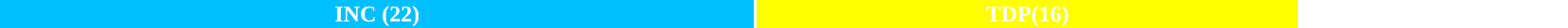<table style="width:88%; text-align:center;">
<tr style="color:white;">
<td style="background:DeepSkyBlue; width:52%;"><strong>INC (22)</strong></td>
<td style="background:#FFFF00;width:37%;"><strong>TDP(16)</strong></td>
<td style="background:"><strong>CPI(2)</strong></td>
<td style="background:"><strong>CPIM(1)</strong></td>
<td style="background:"><strong>AIMIM(1)</strong></td>
</tr>
<tr>
</tr>
</table>
